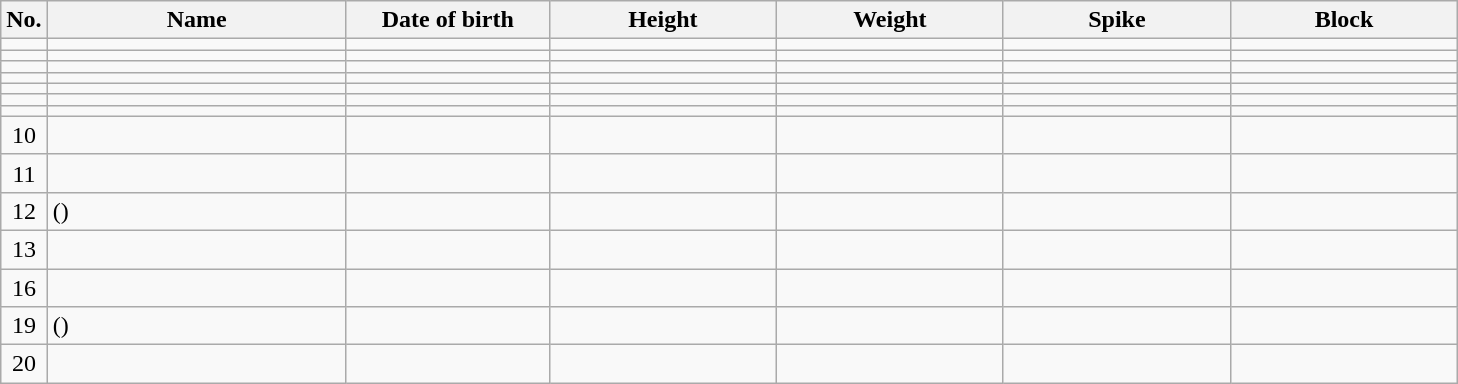<table class="wikitable sortable" style="font-size:100%; text-align:center;">
<tr>
<th>No.</th>
<th style="width:12em">Name</th>
<th style="width:8em">Date of birth</th>
<th style="width:9em">Height</th>
<th style="width:9em">Weight</th>
<th style="width:9em">Spike</th>
<th style="width:9em">Block</th>
</tr>
<tr>
<td></td>
<td align=left> </td>
<td align=right></td>
<td></td>
<td></td>
<td></td>
<td></td>
</tr>
<tr>
<td></td>
<td align=left> </td>
<td align=right></td>
<td></td>
<td></td>
<td></td>
<td></td>
</tr>
<tr>
<td></td>
<td align=left> </td>
<td align=right></td>
<td></td>
<td></td>
<td></td>
<td></td>
</tr>
<tr>
<td></td>
<td align=left> </td>
<td align=right></td>
<td></td>
<td></td>
<td></td>
<td></td>
</tr>
<tr>
<td></td>
<td align=left> </td>
<td align=right></td>
<td></td>
<td></td>
<td></td>
<td></td>
</tr>
<tr>
<td></td>
<td align=left> </td>
<td align=right></td>
<td></td>
<td></td>
<td></td>
<td></td>
</tr>
<tr>
<td></td>
<td align=left> </td>
<td align=right></td>
<td></td>
<td></td>
<td></td>
<td></td>
</tr>
<tr>
<td>10</td>
<td align=left> </td>
<td align=right></td>
<td></td>
<td></td>
<td></td>
<td></td>
</tr>
<tr>
<td>11</td>
<td align=left> </td>
<td align=right></td>
<td></td>
<td></td>
<td></td>
<td></td>
</tr>
<tr>
<td>12</td>
<td align=left>  ()</td>
<td align=right></td>
<td></td>
<td></td>
<td></td>
<td></td>
</tr>
<tr>
<td>13</td>
<td align=left> </td>
<td align=right></td>
<td></td>
<td></td>
<td></td>
<td></td>
</tr>
<tr>
<td>16</td>
<td align=left> </td>
<td align=right></td>
<td></td>
<td></td>
<td></td>
<td></td>
</tr>
<tr>
<td>19</td>
<td align=left>  ()</td>
<td align=right></td>
<td></td>
<td></td>
<td></td>
<td></td>
</tr>
<tr>
<td>20</td>
<td align=left> </td>
<td align=right></td>
<td></td>
<td></td>
<td></td>
<td></td>
</tr>
</table>
